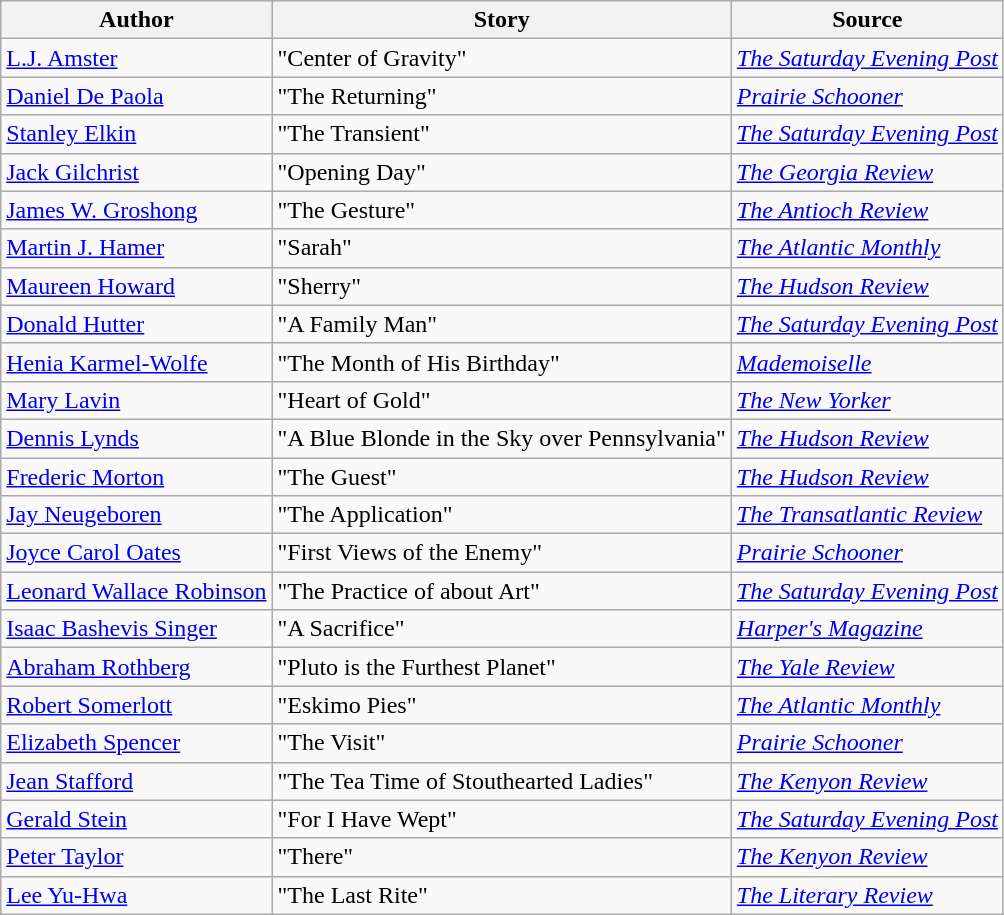<table class="wikitable">
<tr>
<th>Author</th>
<th>Story</th>
<th>Source</th>
</tr>
<tr>
<td><a href='#'>L.J. Amster</a></td>
<td>"Center of Gravity"</td>
<td><em><a href='#'>The Saturday Evening Post</a></em></td>
</tr>
<tr>
<td><a href='#'>Daniel De Paola</a></td>
<td>"The Returning"</td>
<td><em><a href='#'>Prairie Schooner</a></em></td>
</tr>
<tr>
<td><a href='#'>Stanley Elkin</a></td>
<td>"The Transient"</td>
<td><em><a href='#'>The Saturday Evening Post</a></em></td>
</tr>
<tr>
<td><a href='#'>Jack Gilchrist</a></td>
<td>"Opening Day"</td>
<td><em><a href='#'>The Georgia Review</a></em></td>
</tr>
<tr>
<td><a href='#'>James W. Groshong</a></td>
<td>"The Gesture"</td>
<td><em><a href='#'>The Antioch Review</a></em></td>
</tr>
<tr>
<td><a href='#'>Martin J. Hamer</a></td>
<td>"Sarah"</td>
<td><em><a href='#'>The Atlantic Monthly</a></em></td>
</tr>
<tr>
<td><a href='#'>Maureen Howard</a></td>
<td>"Sherry"</td>
<td><em><a href='#'>The Hudson Review</a></em></td>
</tr>
<tr>
<td><a href='#'>Donald Hutter</a></td>
<td>"A Family Man"</td>
<td><em><a href='#'>The Saturday Evening Post</a></em></td>
</tr>
<tr>
<td><a href='#'>Henia Karmel-Wolfe</a></td>
<td>"The Month of His Birthday"</td>
<td><a href='#'><em>Mademoiselle</em></a></td>
</tr>
<tr>
<td><a href='#'>Mary Lavin</a></td>
<td>"Heart of Gold"</td>
<td><em><a href='#'>The New Yorker</a></em></td>
</tr>
<tr>
<td><a href='#'>Dennis Lynds</a></td>
<td>"A Blue Blonde in the Sky over Pennsylvania"</td>
<td><em><a href='#'>The Hudson Review</a></em></td>
</tr>
<tr>
<td><a href='#'>Frederic Morton</a></td>
<td>"The Guest"</td>
<td><em><a href='#'>The Hudson Review</a></em></td>
</tr>
<tr>
<td><a href='#'>Jay Neugeboren</a></td>
<td>"The Application"</td>
<td><em><a href='#'>The Transatlantic Review</a></em></td>
</tr>
<tr>
<td><a href='#'>Joyce Carol Oates</a></td>
<td>"First Views of the Enemy"</td>
<td><em><a href='#'>Prairie Schooner</a></em></td>
</tr>
<tr>
<td><a href='#'>Leonard Wallace Robinson</a></td>
<td>"The Practice of about Art"</td>
<td><em><a href='#'>The Saturday Evening Post</a></em></td>
</tr>
<tr>
<td><a href='#'>Isaac Bashevis Singer</a></td>
<td>"A Sacrifice"</td>
<td><em><a href='#'>Harper's Magazine</a></em></td>
</tr>
<tr>
<td><a href='#'>Abraham Rothberg</a></td>
<td>"Pluto is the Furthest Planet"</td>
<td><em><a href='#'>The Yale Review</a></em></td>
</tr>
<tr>
<td><a href='#'>Robert Somerlott</a></td>
<td>"Eskimo Pies"</td>
<td><em><a href='#'>The Atlantic Monthly</a></em></td>
</tr>
<tr>
<td><a href='#'>Elizabeth Spencer</a></td>
<td>"The Visit"</td>
<td><em><a href='#'>Prairie Schooner</a></em></td>
</tr>
<tr>
<td><a href='#'>Jean Stafford</a></td>
<td>"The Tea Time of Stouthearted Ladies"</td>
<td><em><a href='#'>The Kenyon Review</a></em></td>
</tr>
<tr>
<td><a href='#'>Gerald Stein</a></td>
<td>"For I Have Wept"</td>
<td><em><a href='#'>The Saturday Evening Post</a></em></td>
</tr>
<tr>
<td><a href='#'>Peter Taylor</a></td>
<td>"There"</td>
<td><em><a href='#'>The Kenyon Review</a></em></td>
</tr>
<tr>
<td><a href='#'>Lee Yu-Hwa</a></td>
<td>"The Last Rite"</td>
<td><em><a href='#'>The Literary Review</a></em></td>
</tr>
</table>
